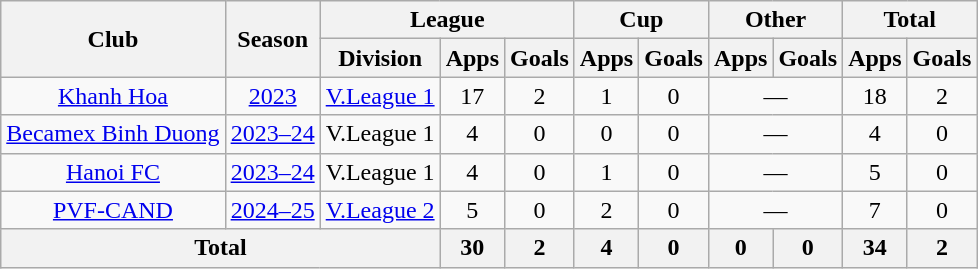<table class="wikitable" style="text-align: center; margin-bottom: 10px;">
<tr>
<th rowspan=2>Club</th>
<th rowspan=2>Season</th>
<th colspan=3>League</th>
<th colspan=2>Cup</th>
<th colspan=2>Other</th>
<th colspan=2>Total</th>
</tr>
<tr>
<th>Division</th>
<th>Apps</th>
<th>Goals</th>
<th>Apps</th>
<th>Goals</th>
<th>Apps</th>
<th>Goals</th>
<th>Apps</th>
<th>Goals</th>
</tr>
<tr>
<td><a href='#'>Khanh Hoa</a></td>
<td><a href='#'>2023</a></td>
<td><a href='#'>V.League 1</a></td>
<td>17</td>
<td>2</td>
<td>1</td>
<td>0</td>
<td colspan=2>—</td>
<td>18</td>
<td>2</td>
</tr>
<tr>
<td><a href='#'>Becamex Binh Duong</a></td>
<td><a href='#'>2023–24</a></td>
<td>V.League 1</td>
<td>4</td>
<td>0</td>
<td>0</td>
<td>0</td>
<td colspan=2>—</td>
<td>4</td>
<td>0</td>
</tr>
<tr>
<td><a href='#'>Hanoi FC</a></td>
<td><a href='#'>2023–24</a></td>
<td>V.League 1</td>
<td>4</td>
<td>0</td>
<td>1</td>
<td>0</td>
<td colspan=2>—</td>
<td>5</td>
<td>0</td>
</tr>
<tr>
<td><a href='#'>PVF-CAND</a></td>
<td><a href='#'>2024–25</a></td>
<td><a href='#'>V.League 2</a></td>
<td>5</td>
<td>0</td>
<td>2</td>
<td>0</td>
<td colspan=2>—</td>
<td>7</td>
<td>0</td>
</tr>
<tr>
<th colspan=3>Total</th>
<th>30</th>
<th>2</th>
<th>4</th>
<th>0</th>
<th>0</th>
<th>0</th>
<th>34</th>
<th>2</th>
</tr>
</table>
